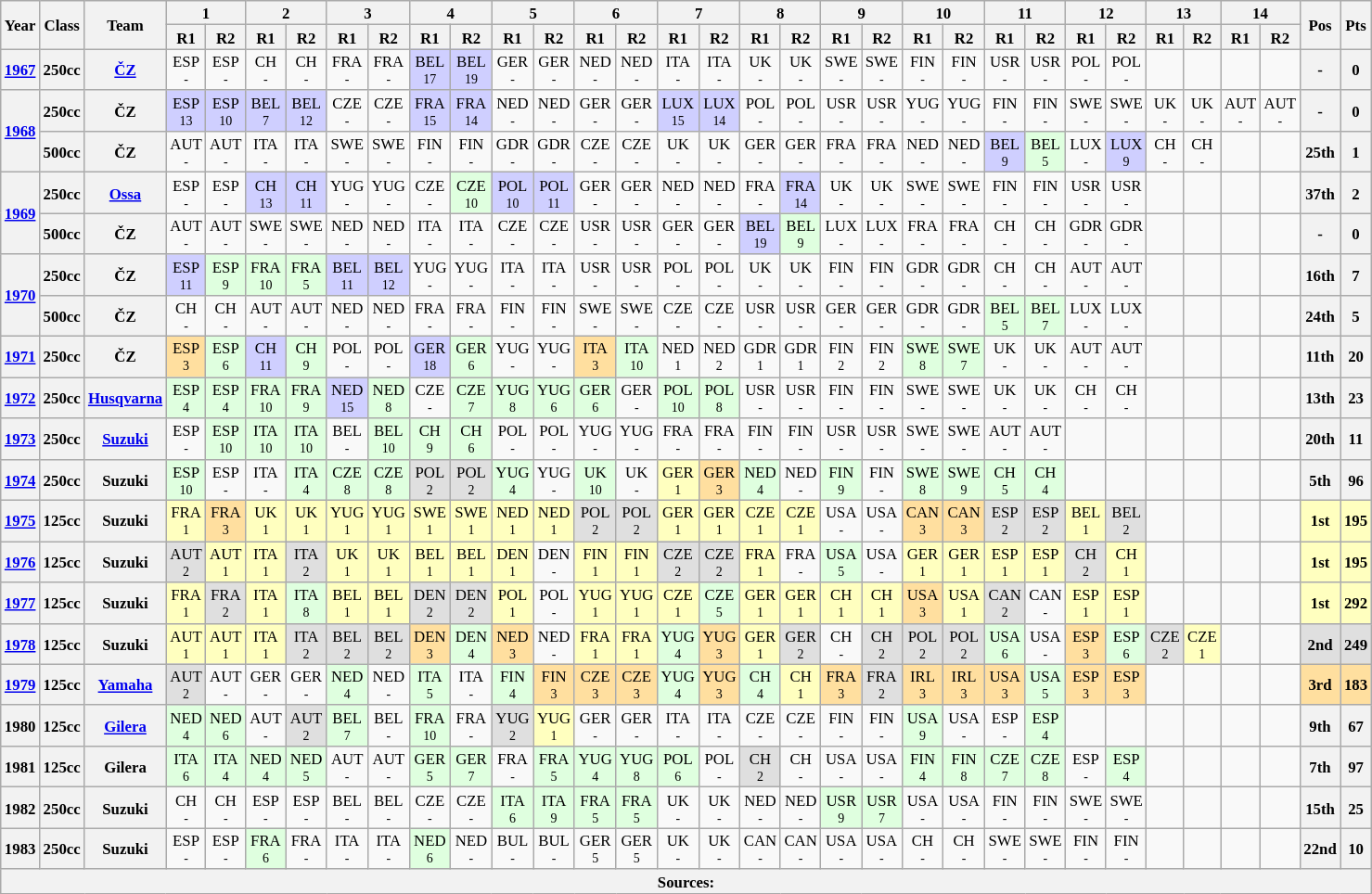<table class="wikitable" style="text-align:center; font-size:70%">
<tr>
<th valign="middle" rowspan=2>Year</th>
<th valign="middle" rowspan=2>Class</th>
<th valign="middle" rowspan=2>Team</th>
<th colspan=2>1</th>
<th colspan=2>2</th>
<th colspan=2>3</th>
<th colspan=2>4</th>
<th colspan=2>5</th>
<th colspan=2>6</th>
<th colspan=2>7</th>
<th colspan=2>8</th>
<th colspan=2>9</th>
<th colspan=2>10</th>
<th colspan=2>11</th>
<th colspan=2>12</th>
<th colspan=2>13</th>
<th colspan=2>14</th>
<th rowspan=2>Pos</th>
<th rowspan=2>Pts</th>
</tr>
<tr>
<th>R1</th>
<th>R2</th>
<th>R1</th>
<th>R2</th>
<th>R1</th>
<th>R2</th>
<th>R1</th>
<th>R2</th>
<th>R1</th>
<th>R2</th>
<th>R1</th>
<th>R2</th>
<th>R1</th>
<th>R2</th>
<th>R1</th>
<th>R2</th>
<th>R1</th>
<th>R2</th>
<th>R1</th>
<th>R2</th>
<th>R1</th>
<th>R2</th>
<th>R1</th>
<th>R2</th>
<th>R1</th>
<th>R2</th>
<th>R1</th>
<th>R2</th>
</tr>
<tr>
<th><a href='#'>1967</a></th>
<th>250cc</th>
<th><a href='#'>ČZ</a></th>
<td>ESP<br><small>-</small></td>
<td>ESP<br><small>-</small></td>
<td>CH<br><small>-</small></td>
<td>CH<br><small>-</small></td>
<td>FRA<br><small>-</small></td>
<td>FRA<br><small>-</small></td>
<td style="background:#cfcfff;">BEL<br><small>17</small></td>
<td style="background:#cfcfff;">BEL<br><small>19</small></td>
<td>GER<br><small>-</small></td>
<td>GER<br><small>-</small></td>
<td>NED<br><small>-</small></td>
<td>NED<br><small>-</small></td>
<td>ITA<br><small>-</small></td>
<td>ITA<br><small>-</small></td>
<td>UK<br><small>-</small></td>
<td>UK<br><small>-</small></td>
<td>SWE<br><small>-</small></td>
<td>SWE<br><small>-</small></td>
<td>FIN<br><small>-</small></td>
<td>FIN<br><small>-</small></td>
<td>USR<br><small>-</small></td>
<td>USR<br><small>-</small></td>
<td>POL<br><small>-</small></td>
<td>POL<br><small>-</small></td>
<td></td>
<td></td>
<td></td>
<td></td>
<th>-</th>
<th>0</th>
</tr>
<tr>
<th rowspan=2><a href='#'>1968</a></th>
<th>250cc</th>
<th>ČZ</th>
<td style="background:#cfcfff;">ESP<br><small>13</small></td>
<td style="background:#cfcfff;">ESP<br><small>10</small></td>
<td style="background:#cfcfff;">BEL<br><small>7</small></td>
<td style="background:#cfcfff;">BEL<br><small>12</small></td>
<td>CZE<br><small>-</small></td>
<td>CZE<br><small>-</small></td>
<td style="background:#cfcfff;">FRA<br><small>15</small></td>
<td style="background:#cfcfff;">FRA<br><small>14</small></td>
<td>NED<br><small>-</small></td>
<td>NED<br><small>-</small></td>
<td>GER<br><small>-</small></td>
<td>GER<br><small>-</small></td>
<td style="background:#cfcfff;">LUX<br><small>15</small></td>
<td style="background:#cfcfff;">LUX<br><small>14</small></td>
<td>POL<br><small>-</small></td>
<td>POL<br><small>-</small></td>
<td>USR<br><small>-</small></td>
<td>USR<br><small>-</small></td>
<td>YUG<br><small>-</small></td>
<td>YUG<br><small>-</small></td>
<td>FIN<br><small>-</small></td>
<td>FIN<br><small>-</small></td>
<td>SWE<br><small>-</small></td>
<td>SWE<br><small>-</small></td>
<td>UK<br><small>-</small></td>
<td>UK<br><small>-</small></td>
<td>AUT<br><small>-</small></td>
<td>AUT<br><small>-</small></td>
<th>-</th>
<th>0</th>
</tr>
<tr>
<th>500cc</th>
<th>ČZ</th>
<td>AUT<br><small>-</small></td>
<td>AUT<br><small>-</small></td>
<td>ITA<br><small>-</small></td>
<td>ITA<br><small>-</small></td>
<td>SWE<br><small>-</small></td>
<td>SWE<br><small>-</small></td>
<td>FIN<br><small>-</small></td>
<td>FIN<br><small>-</small></td>
<td>GDR<br><small>-</small></td>
<td>GDR<br><small>-</small></td>
<td>CZE<br><small>-</small></td>
<td>CZE<br><small>-</small></td>
<td>UK<br><small>-</small></td>
<td>UK<br><small>-</small></td>
<td>GER<br><small>-</small></td>
<td>GER<br><small>-</small></td>
<td>FRA<br><small>-</small></td>
<td>FRA<br><small>-</small></td>
<td>NED<br><small>-</small></td>
<td>NED<br><small>-</small></td>
<td style="background:#cfcfff;">BEL<br><small>9</small></td>
<td style="background:#dfffdf;">BEL<br><small>5</small></td>
<td>LUX<br><small>-</small></td>
<td style="background:#cfcfff;">LUX<br><small>9</small></td>
<td>CH<br><small>-</small></td>
<td>CH<br><small>-</small></td>
<td></td>
<td></td>
<th>25th</th>
<th>1</th>
</tr>
<tr>
<th rowspan=2><a href='#'>1969</a></th>
<th>250cc</th>
<th><a href='#'>Ossa</a></th>
<td>ESP<br><small>-</small></td>
<td>ESP<br><small>-</small></td>
<td style="background:#cfcfff;">CH<br><small>13</small></td>
<td style="background:#cfcfff;">CH<br><small>11</small></td>
<td>YUG<br><small>-</small></td>
<td>YUG<br><small>-</small></td>
<td>CZE<br><small>-</small></td>
<td style="background:#dfffdf;">CZE<br><small>10</small></td>
<td style="background:#cfcfff;">POL<br><small>10</small></td>
<td style="background:#cfcfff;">POL<br><small>11</small></td>
<td>GER<br><small>-</small></td>
<td>GER<br><small>-</small></td>
<td>NED<br><small>-</small></td>
<td>NED<br><small>-</small></td>
<td>FRA<br><small>-</small></td>
<td style="background:#cfcfff;">FRA<br><small>14</small></td>
<td>UK<br><small>-</small></td>
<td>UK<br><small>-</small></td>
<td>SWE<br><small>-</small></td>
<td>SWE<br><small>-</small></td>
<td>FIN<br><small>-</small></td>
<td>FIN<br><small>-</small></td>
<td>USR<br><small>-</small></td>
<td>USR<br><small>-</small></td>
<td></td>
<td></td>
<td></td>
<td></td>
<th>37th</th>
<th>2</th>
</tr>
<tr>
<th>500cc</th>
<th>ČZ</th>
<td>AUT<br><small>-</small></td>
<td>AUT<br><small>-</small></td>
<td>SWE<br><small>-</small></td>
<td>SWE<br><small>-</small></td>
<td>NED<br><small>-</small></td>
<td>NED<br><small>-</small></td>
<td>ITA<br><small>-</small></td>
<td>ITA<br><small>-</small></td>
<td>CZE<br><small>-</small></td>
<td>CZE<br><small>-</small></td>
<td>USR<br><small>-</small></td>
<td>USR<br><small>-</small></td>
<td>GER<br><small>-</small></td>
<td>GER<br><small>-</small></td>
<td style="background:#cfcfff;">BEL<br><small>19</small></td>
<td style="background:#dfffdf;">BEL<br><small>9</small></td>
<td>LUX<br><small>-</small></td>
<td>LUX<br><small>-</small></td>
<td>FRA<br><small>-</small></td>
<td>FRA<br><small>-</small></td>
<td>CH<br><small>-</small></td>
<td>CH<br><small>-</small></td>
<td>GDR<br><small>-</small></td>
<td>GDR<br><small>-</small></td>
<td></td>
<td></td>
<td></td>
<td></td>
<th>-</th>
<th>0</th>
</tr>
<tr>
<th rowspan=2><a href='#'>1970</a></th>
<th>250cc</th>
<th>ČZ</th>
<td style="background:#cfcfff;">ESP<br><small>11</small></td>
<td style="background:#dfffdf;">ESP<br><small>9</small></td>
<td style="background:#dfffdf;">FRA<br><small>10</small></td>
<td style="background:#dfffdf;">FRA<br><small>5</small></td>
<td style="background:#cfcfff;">BEL<br><small>11</small></td>
<td style="background:#cfcfff;">BEL<br><small>12</small></td>
<td>YUG<br><small>-</small></td>
<td>YUG<br><small>-</small></td>
<td>ITA<br><small>-</small></td>
<td>ITA<br><small>-</small></td>
<td>USR<br><small>-</small></td>
<td>USR<br><small>-</small></td>
<td>POL<br><small>-</small></td>
<td>POL<br><small>-</small></td>
<td>UK<br><small>-</small></td>
<td>UK<br><small>-</small></td>
<td>FIN<br><small>-</small></td>
<td>FIN<br><small>-</small></td>
<td>GDR<br><small>-</small></td>
<td>GDR<br><small>-</small></td>
<td>CH<br><small>-</small></td>
<td>CH<br><small>-</small></td>
<td>AUT<br><small>-</small></td>
<td>AUT<br><small>-</small></td>
<td></td>
<td></td>
<td></td>
<td></td>
<th>16th</th>
<th>7</th>
</tr>
<tr>
<th>500cc</th>
<th>ČZ</th>
<td>CH<br><small>-</small></td>
<td>CH<br><small>-</small></td>
<td>AUT<br><small>-</small></td>
<td>AUT<br><small>-</small></td>
<td>NED<br><small>-</small></td>
<td>NED<br><small>-</small></td>
<td>FRA<br><small>-</small></td>
<td>FRA<br><small>-</small></td>
<td>FIN<br><small>-</small></td>
<td>FIN<br><small>-</small></td>
<td>SWE<br><small>-</small></td>
<td>SWE<br><small>-</small></td>
<td>CZE<br><small>-</small></td>
<td>CZE<br><small>-</small></td>
<td>USR<br><small>-</small></td>
<td>USR<br><small>-</small></td>
<td>GER<br><small>-</small></td>
<td>GER<br><small>-</small></td>
<td>GDR<br><small>-</small></td>
<td>GDR<br><small>-</small></td>
<td style="background:#dfffdf;">BEL<br><small>5</small></td>
<td style="background:#dfffdf;">BEL<br><small>7</small></td>
<td>LUX<br><small>-</small></td>
<td>LUX<br><small>-</small></td>
<td></td>
<td></td>
<td></td>
<td></td>
<th>24th</th>
<th>5</th>
</tr>
<tr>
<th><a href='#'>1971</a></th>
<th>250cc</th>
<th>ČZ</th>
<td style="background:#ffdf9f;">ESP<br><small>3</small></td>
<td style="background:#dfffdf;">ESP<br><small>6</small></td>
<td style="background:#cfcfff;">CH<br><small>11</small></td>
<td style="background:#dfffdf;">CH<br><small>9</small></td>
<td>POL<br><small>-</small></td>
<td>POL<br><small>-</small></td>
<td style="background:#cfcfff;">GER<br><small>18</small></td>
<td style="background:#dfffdf;">GER<br><small>6</small></td>
<td>YUG<br><small>-</small></td>
<td>YUG<br><small>-</small></td>
<td style="background:#ffdf9f;">ITA<br><small>3</small></td>
<td style="background:#dfffdf;">ITA<br><small>10</small></td>
<td>NED<br><small>1</small></td>
<td>NED<br><small>2</small></td>
<td>GDR<br><small>1</small></td>
<td>GDR<br><small>1</small></td>
<td>FIN<br><small>2</small></td>
<td>FIN<br><small>2</small></td>
<td style="background:#dfffdf;">SWE<br><small>8</small></td>
<td style="background:#dfffdf;">SWE<br><small>7</small></td>
<td>UK<br><small>-</small></td>
<td>UK<br><small>-</small></td>
<td>AUT<br><small>-</small></td>
<td>AUT<br><small>-</small></td>
<td></td>
<td></td>
<td></td>
<td></td>
<th>11th</th>
<th>20</th>
</tr>
<tr>
<th><a href='#'>1972</a></th>
<th>250cc</th>
<th><a href='#'>Husqvarna</a></th>
<td style="background:#dfffdf;">ESP<br><small>4</small></td>
<td style="background:#dfffdf;">ESP<br><small>4</small></td>
<td style="background:#dfffdf;">FRA<br><small>10</small></td>
<td style="background:#dfffdf;">FRA<br><small>9</small></td>
<td style="background:#cfcfff;">NED<br><small>15</small></td>
<td style="background:#dfffdf;">NED<br><small>8</small></td>
<td>CZE<br><small>-</small></td>
<td style="background:#dfffdf;">CZE<br><small>7</small></td>
<td style="background:#dfffdf;">YUG<br><small>8</small></td>
<td style="background:#dfffdf;">YUG<br><small>6</small></td>
<td style="background:#dfffdf;">GER<br><small>6</small></td>
<td>GER<br><small>-</small></td>
<td style="background:#dfffdf;">POL<br><small>10</small></td>
<td style="background:#dfffdf;">POL<br><small>8</small></td>
<td>USR<br><small>-</small></td>
<td>USR<br><small>-</small></td>
<td>FIN<br><small>-</small></td>
<td>FIN<br><small>-</small></td>
<td>SWE<br><small>-</small></td>
<td>SWE<br><small>-</small></td>
<td>UK<br><small>-</small></td>
<td>UK<br><small>-</small></td>
<td>CH<br><small>-</small></td>
<td>CH<br><small>-</small></td>
<td></td>
<td></td>
<td></td>
<td></td>
<th>13th</th>
<th>23</th>
</tr>
<tr>
<th><a href='#'>1973</a></th>
<th>250cc</th>
<th><a href='#'>Suzuki</a></th>
<td>ESP<br><small>-</small></td>
<td style="background:#dfffdf;">ESP<br><small>10</small></td>
<td style="background:#dfffdf;">ITA<br><small>10</small></td>
<td style="background:#dfffdf;">ITA<br><small>10</small></td>
<td>BEL<br><small>-</small></td>
<td style="background:#dfffdf;">BEL<br><small>10</small></td>
<td style="background:#dfffdf;">CH<br><small>9</small></td>
<td style="background:#dfffdf;">CH<br><small>6</small></td>
<td>POL<br><small>-</small></td>
<td>POL<br><small>-</small></td>
<td>YUG<br><small>-</small></td>
<td>YUG<br><small>-</small></td>
<td>FRA<br><small>-</small></td>
<td>FRA<br><small>-</small></td>
<td>FIN<br><small>-</small></td>
<td>FIN<br><small>-</small></td>
<td>USR<br><small>-</small></td>
<td>USR<br><small>-</small></td>
<td>SWE<br><small>-</small></td>
<td>SWE<br><small>-</small></td>
<td>AUT<br><small>-</small></td>
<td>AUT<br><small>-</small></td>
<td></td>
<td></td>
<td></td>
<td></td>
<td></td>
<td></td>
<th>20th</th>
<th>11</th>
</tr>
<tr>
<th><a href='#'>1974</a></th>
<th>250cc</th>
<th>Suzuki</th>
<td style="background:#dfffdf;">ESP<br><small>10</small></td>
<td>ESP<br><small>-</small></td>
<td>ITA<br><small>-</small></td>
<td style="background:#dfffdf;">ITA<br><small>4</small></td>
<td style="background:#dfffdf;">CZE<br><small>8</small></td>
<td style="background:#dfffdf;">CZE<br><small>8</small></td>
<td style="background:#dfdfdf;">POL<br><small>2</small></td>
<td style="background:#dfdfdf;">POL<br><small>2</small></td>
<td style="background:#dfffdf;">YUG<br><small>4</small></td>
<td>YUG<br><small>-</small></td>
<td style="background:#dfffdf;">UK<br><small>10</small></td>
<td>UK<br><small>-</small></td>
<td style="background:#ffffbf;">GER<br><small>1</small></td>
<td style="background:#ffdf9f;">GER<br><small>3</small></td>
<td style="background:#dfffdf;">NED<br><small>4</small></td>
<td>NED<br><small>-</small></td>
<td style="background:#dfffdf;">FIN<br><small>9</small></td>
<td>FIN<br><small>-</small></td>
<td style="background:#dfffdf;">SWE<br><small>8</small></td>
<td style="background:#dfffdf;">SWE<br><small>9</small></td>
<td style="background:#dfffdf;">CH<br><small>5</small></td>
<td style="background:#dfffdf;">CH<br><small>4</small></td>
<td></td>
<td></td>
<td></td>
<td></td>
<td></td>
<td></td>
<th>5th</th>
<th>96</th>
</tr>
<tr>
<th><a href='#'>1975</a></th>
<th>125cc</th>
<th>Suzuki</th>
<td style="background:#ffffbf;">FRA<br><small>1</small></td>
<td style="background:#ffdf9f;">FRA<br><small>3</small></td>
<td style="background:#ffffbf;">UK<br><small>1</small></td>
<td style="background:#ffffbf;">UK<br><small>1</small></td>
<td style="background:#ffffbf;">YUG<br><small>1</small></td>
<td style="background:#ffffbf;">YUG<br><small>1</small></td>
<td style="background:#ffffbf;">SWE<br><small>1</small></td>
<td style="background:#ffffbf;">SWE<br><small>1</small></td>
<td style="background:#ffffbf;">NED<br><small>1</small></td>
<td style="background:#ffffbf;">NED<br><small>1</small></td>
<td style="background:#dfdfdf;">POL<br><small>2</small></td>
<td style="background:#dfdfdf;">POL<br><small>2</small></td>
<td style="background:#ffffbf;">GER<br><small>1</small></td>
<td style="background:#ffffbf;">GER<br><small>1</small></td>
<td style="background:#ffffbf;">CZE<br><small>1</small></td>
<td style="background:#ffffbf;">CZE<br><small>1</small></td>
<td>USA<br><small>-</small></td>
<td>USA<br><small>-</small></td>
<td style="background:#ffdf9f;">CAN<br><small>3</small></td>
<td style="background:#ffdf9f;">CAN<br><small>3</small></td>
<td style="background:#dfdfdf;">ESP<br><small>2</small></td>
<td style="background:#dfdfdf;">ESP<br><small>2</small></td>
<td style="background:#ffffbf;">BEL<br><small>1</small></td>
<td style="background:#dfdfdf;">BEL<br><small>2</small></td>
<td></td>
<td></td>
<td></td>
<td></td>
<th style="background:#FFFFBF;">1st</th>
<th style="background:#FFFFBF;">195</th>
</tr>
<tr>
<th><a href='#'>1976</a></th>
<th>125cc</th>
<th>Suzuki</th>
<td style="background:#dfdfdf;">AUT<br><small>2</small></td>
<td style="background:#ffffbf;">AUT<br><small>1</small></td>
<td style="background:#ffffbf;">ITA<br><small>1</small></td>
<td style="background:#dfdfdf;">ITA<br><small>2</small></td>
<td style="background:#ffffbf;">UK<br><small>1</small></td>
<td style="background:#ffffbf;">UK<br><small>1</small></td>
<td style="background:#ffffbf;">BEL<br><small>1</small></td>
<td style="background:#ffffbf;">BEL<br><small>1</small></td>
<td style="background:#ffffbf;">DEN<br><small>1</small></td>
<td>DEN<br><small>-</small></td>
<td style="background:#ffffbf;">FIN<br><small>1</small></td>
<td style="background:#ffffbf;">FIN<br><small>1</small></td>
<td style="background:#dfdfdf;">CZE<br><small>2</small></td>
<td style="background:#dfdfdf;">CZE<br><small>2</small></td>
<td style="background:#ffffbf;">FRA<br><small>1</small></td>
<td>FRA<br><small>-</small></td>
<td style="background:#dfffdf;">USA<br><small>5</small></td>
<td>USA<br><small>-</small></td>
<td style="background:#ffffbf;">GER<br><small>1</small></td>
<td style="background:#ffffbf;">GER<br><small>1</small></td>
<td style="background:#ffffbf;">ESP<br><small>1</small></td>
<td style="background:#ffffbf;">ESP<br><small>1</small></td>
<td style="background:#dfdfdf;">CH<br><small>2</small></td>
<td style="background:#ffffbf;">CH<br><small>1</small></td>
<td></td>
<td></td>
<td></td>
<td></td>
<th style="background:#FFFFBF;">1st</th>
<th style="background:#FFFFBF;">195</th>
</tr>
<tr>
<th><a href='#'>1977</a></th>
<th>125cc</th>
<th>Suzuki</th>
<td style="background:#ffffbf;">FRA<br><small>1</small></td>
<td style="background:#dfdfdf;">FRA<br><small>2</small></td>
<td style="background:#ffffbf;">ITA<br><small>1</small></td>
<td style="background:#dfffdf;">ITA<br><small>8</small></td>
<td style="background:#ffffbf;">BEL<br><small>1</small></td>
<td style="background:#ffffbf;">BEL<br><small>1</small></td>
<td style="background:#dfdfdf;">DEN<br><small>2</small></td>
<td style="background:#dfdfdf;">DEN<br><small>2</small></td>
<td style="background:#ffffbf;">POL<br><small>1</small></td>
<td>POL<br><small>-</small></td>
<td style="background:#ffffbf;">YUG<br><small>1</small></td>
<td style="background:#ffffbf;">YUG<br><small>1</small></td>
<td style="background:#ffffbf;">CZE<br><small>1</small></td>
<td style="background:#dfffdf;">CZE<br><small>5</small></td>
<td style="background:#ffffbf;">GER<br><small>1</small></td>
<td style="background:#ffffbf;">GER<br><small>1</small></td>
<td style="background:#ffffbf;">CH<br><small>1</small></td>
<td style="background:#ffffbf;">CH<br><small>1</small></td>
<td style="background:#ffdf9f;">USA<br><small>3</small></td>
<td style="background:#ffffbf;">USA<br><small>1</small></td>
<td style="background:#dfdfdf;">CAN<br><small>2</small></td>
<td>CAN<br><small>-</small></td>
<td style="background:#ffffbf;">ESP<br><small>1</small></td>
<td style="background:#ffffbf;">ESP<br><small>1</small></td>
<td></td>
<td></td>
<td></td>
<td></td>
<th style="background:#FFFFBF;">1st</th>
<th style="background:#FFFFBF;">292</th>
</tr>
<tr>
<th><a href='#'>1978</a></th>
<th>125cc</th>
<th>Suzuki</th>
<td style="background:#ffffbf;">AUT<br><small>1</small></td>
<td style="background:#ffffbf;">AUT<br><small>1</small></td>
<td style="background:#ffffbf;">ITA<br><small>1</small></td>
<td style="background:#dfdfdf;">ITA<br><small>2</small></td>
<td style="background:#dfdfdf;">BEL<br><small>2</small></td>
<td style="background:#dfdfdf;">BEL<br><small>2</small></td>
<td style="background:#ffdf9f;">DEN<br><small>3</small></td>
<td style="background:#dfffdf;">DEN<br><small>4</small></td>
<td style="background:#ffdf9f;">NED<br><small>3</small></td>
<td>NED<br><small>-</small></td>
<td style="background:#ffffbf;">FRA<br><small>1</small></td>
<td style="background:#ffffbf;">FRA<br><small>1</small></td>
<td style="background:#dfffdf;">YUG<br><small>4</small></td>
<td style="background:#ffdf9f;">YUG<br><small>3</small></td>
<td style="background:#ffffbf;">GER<br><small>1</small></td>
<td style="background:#dfdfdf;">GER<br><small>2</small></td>
<td>CH<br><small>-</small></td>
<td style="background:#dfdfdf;">CH<br><small>2</small></td>
<td style="background:#dfdfdf;">POL<br><small>2</small></td>
<td style="background:#dfdfdf;">POL<br><small>2</small></td>
<td style="background:#dfffdf;">USA<br><small>6</small></td>
<td>USA<br><small>-</small></td>
<td style="background:#ffdf9f;">ESP<br><small>3</small></td>
<td style="background:#dfffdf;">ESP<br><small>6</small></td>
<td style="background:#dfdfdf;">CZE<br><small>2</small></td>
<td style="background:#ffffbf;">CZE<br><small>1</small></td>
<td></td>
<td></td>
<th style="background:#DFDFDF;">2nd</th>
<th style="background:#DFDFDF;">249</th>
</tr>
<tr>
<th><a href='#'>1979</a></th>
<th>125cc</th>
<th><a href='#'>Yamaha</a></th>
<td style="background:#dfdfdf;">AUT<br><small>2</small></td>
<td>AUT<br><small>-</small></td>
<td>GER<br><small>-</small></td>
<td>GER<br><small>-</small></td>
<td style="background:#dfffdf;">NED<br><small>4</small></td>
<td>NED<br><small>-</small></td>
<td style="background:#dfffdf;">ITA<br><small>5</small></td>
<td>ITA<br><small>-</small></td>
<td style="background:#dfffdf;">FIN<br><small>4</small></td>
<td style="background:#ffdf9f;">FIN<br><small>3</small></td>
<td style="background:#ffdf9f;">CZE<br><small>3</small></td>
<td style="background:#ffdf9f;">CZE<br><small>3</small></td>
<td style="background:#dfffdf;">YUG<br><small>4</small></td>
<td style="background:#ffdf9f;">YUG<br><small>3</small></td>
<td style="background:#dfffdf;">CH<br><small>4</small></td>
<td style="background:#ffffbf;">CH<br><small>1</small></td>
<td style="background:#ffdf9f;">FRA<br><small>3</small></td>
<td style="background:#dfdfdf;">FRA<br><small>2</small></td>
<td style="background:#ffdf9f;">IRL<br><small>3</small></td>
<td style="background:#ffdf9f;">IRL<br><small>3</small></td>
<td style="background:#ffdf9f;">USA<br><small>3</small></td>
<td style="background:#dfffdf;">USA<br><small>5</small></td>
<td style="background:#ffdf9f;">ESP<br><small>3</small></td>
<td style="background:#ffdf9f;">ESP<br><small>3</small></td>
<td></td>
<td></td>
<td></td>
<td></td>
<th style="background:#FFDF9F;">3rd</th>
<th style="background:#FFDF9F;">183</th>
</tr>
<tr>
<th>1980</th>
<th>125cc</th>
<th><a href='#'>Gilera</a></th>
<td style="background:#dfffdf;">NED<br><small>4</small></td>
<td style="background:#dfffdf;">NED<br><small>6</small></td>
<td>AUT<br><small>-</small></td>
<td style="background:#dfdfdf;">AUT<br><small>2</small></td>
<td style="background:#dfffdf;">BEL<br><small>7</small></td>
<td>BEL<br><small>-</small></td>
<td style="background:#dfffdf;">FRA<br><small>10</small></td>
<td>FRA<br><small>-</small></td>
<td style="background:#dfdfdf;">YUG<br><small>2</small></td>
<td style="background:#ffffbf;">YUG<br><small>1</small></td>
<td>GER<br><small>-</small></td>
<td>GER<br><small>-</small></td>
<td>ITA<br><small>-</small></td>
<td>ITA<br><small>-</small></td>
<td>CZE<br><small>-</small></td>
<td>CZE<br><small>-</small></td>
<td>FIN<br><small>-</small></td>
<td>FIN<br><small>-</small></td>
<td style="background:#dfffdf;">USA<br><small>9</small></td>
<td>USA<br><small>-</small></td>
<td>ESP<br><small>-</small></td>
<td style="background:#dfffdf;">ESP<br><small>4</small></td>
<td></td>
<td></td>
<td></td>
<td></td>
<td></td>
<td></td>
<th>9th</th>
<th>67</th>
</tr>
<tr>
<th>1981</th>
<th>125cc</th>
<th>Gilera</th>
<td style="background:#dfffdf;">ITA<br><small>6</small></td>
<td style="background:#dfffdf;">ITA<br><small>4</small></td>
<td style="background:#dfffdf;">NED<br><small>4</small></td>
<td style="background:#dfffdf;">NED<br><small>5</small></td>
<td>AUT<br><small>-</small></td>
<td>AUT<br><small>-</small></td>
<td style="background:#dfffdf;">GER<br><small>5</small></td>
<td style="background:#dfffdf;">GER<br><small>7</small></td>
<td>FRA<br><small>-</small></td>
<td style="background:#dfffdf;">FRA<br><small>5</small></td>
<td style="background:#dfffdf;">YUG<br><small>4</small></td>
<td style="background:#dfffdf;">YUG<br><small>8</small></td>
<td style="background:#dfffdf;">POL<br><small>6</small></td>
<td>POL<br><small>-</small></td>
<td style="background:#dfdfdf;">CH<br><small>2</small></td>
<td>CH<br><small>-</small></td>
<td>USA<br><small>-</small></td>
<td>USA<br><small>-</small></td>
<td style="background:#dfffdf;">FIN<br><small>4</small></td>
<td style="background:#dfffdf;">FIN<br><small>8</small></td>
<td style="background:#dfffdf;">CZE<br><small>7</small></td>
<td style="background:#dfffdf;">CZE<br><small>8</small></td>
<td>ESP<br><small>-</small></td>
<td style="background:#dfffdf;">ESP<br><small>4</small></td>
<td></td>
<td></td>
<td></td>
<td></td>
<th>7th</th>
<th>97</th>
</tr>
<tr>
<th>1982</th>
<th>250cc</th>
<th>Suzuki</th>
<td>CH<br><small>-</small></td>
<td>CH<br><small>-</small></td>
<td>ESP<br><small>-</small></td>
<td>ESP<br><small>-</small></td>
<td>BEL<br><small>-</small></td>
<td>BEL<br><small>-</small></td>
<td>CZE<br><small>-</small></td>
<td>CZE<br><small>-</small></td>
<td style="background:#dfffdf;">ITA<br><small>6</small></td>
<td style="background:#dfffdf;">ITA<br><small>9</small></td>
<td style="background:#dfffdf;">FRA<br><small>5</small></td>
<td style="background:#dfffdf;">FRA<br><small>5</small></td>
<td>UK<br><small>-</small></td>
<td>UK<br><small>-</small></td>
<td>NED<br><small>-</small></td>
<td>NED<br><small>-</small></td>
<td style="background:#dfffdf;">USR<br><small>9</small></td>
<td style="background:#dfffdf;">USR<br><small>7</small></td>
<td>USA<br><small>-</small></td>
<td>USA<br><small>-</small></td>
<td>FIN<br><small>-</small></td>
<td>FIN<br><small>-</small></td>
<td>SWE<br><small>-</small></td>
<td>SWE<br><small>-</small></td>
<td></td>
<td></td>
<td></td>
<td></td>
<th>15th</th>
<th>25</th>
</tr>
<tr>
<th>1983</th>
<th>250cc</th>
<th>Suzuki</th>
<td>ESP<br><small>-</small></td>
<td>ESP<br><small>-</small></td>
<td style="background:#dfffdf;">FRA<br><small>6</small></td>
<td>FRA<br><small>-</small></td>
<td>ITA<br><small>-</small></td>
<td>ITA<br><small>-</small></td>
<td style="background:#dfffdf;">NED<br><small>6</small></td>
<td>NED<br><small>-</small></td>
<td>BUL<br><small>-</small></td>
<td>BUL<br><small>-</small></td>
<td>GER<br><small>5</small></td>
<td>GER<br><small>5</small></td>
<td>UK<br><small>-</small></td>
<td>UK<br><small>-</small></td>
<td>CAN<br><small>-</small></td>
<td>CAN<br><small>-</small></td>
<td>USA<br><small>-</small></td>
<td>USA<br><small>-</small></td>
<td>CH<br><small>-</small></td>
<td>CH<br><small>-</small></td>
<td>SWE<br><small>-</small></td>
<td>SWE<br><small>-</small></td>
<td>FIN<br><small>-</small></td>
<td>FIN<br><small>-</small></td>
<td></td>
<td></td>
<td></td>
<td></td>
<th>22nd</th>
<th>10</th>
</tr>
<tr>
<th colspan=35>Sources:</th>
</tr>
</table>
